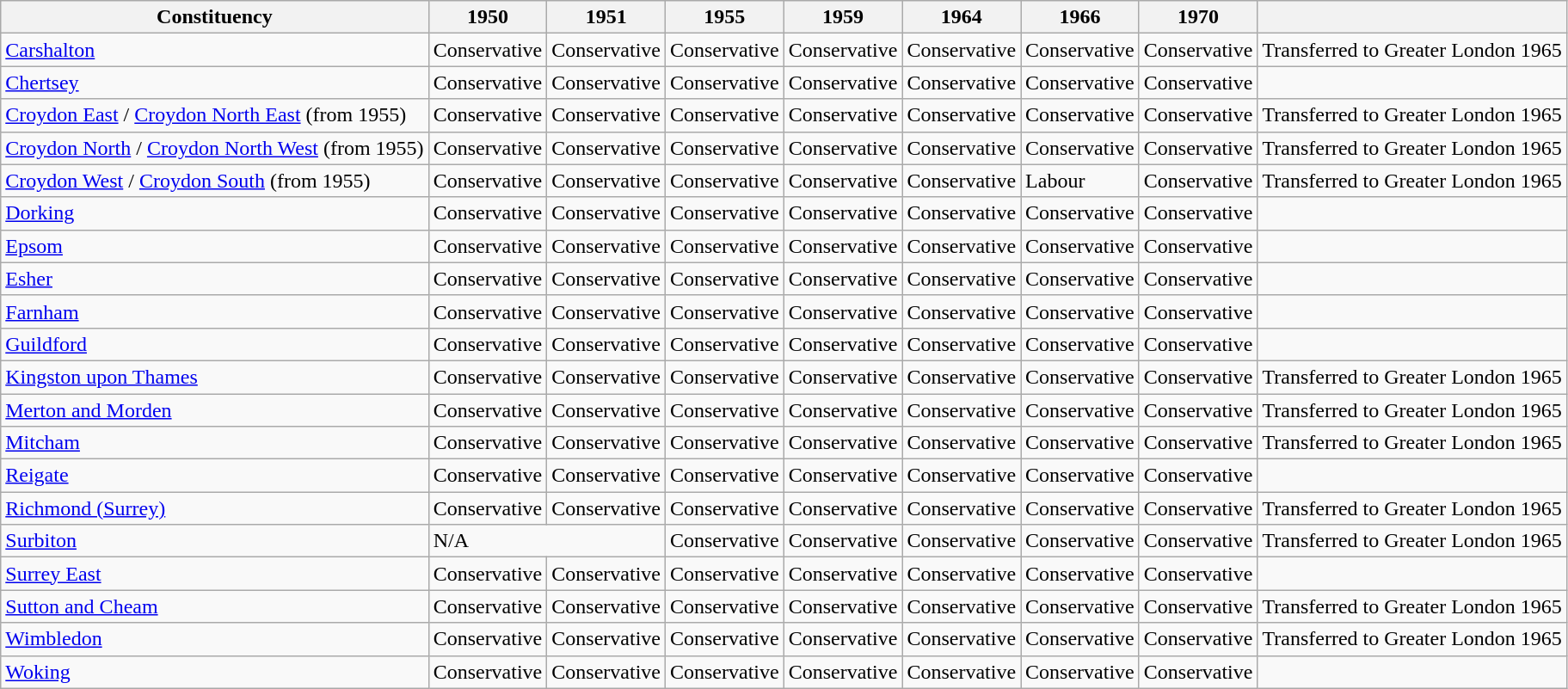<table class="wikitable sortable">
<tr>
<th>Constituency</th>
<th>1950</th>
<th>1951</th>
<th>1955</th>
<th>1959</th>
<th>1964</th>
<th>1966</th>
<th>1970</th>
<th></th>
</tr>
<tr>
<td><a href='#'>Carshalton</a></td>
<td bgcolor=>Conservative</td>
<td bgcolor=>Conservative</td>
<td bgcolor=>Conservative</td>
<td bgcolor=>Conservative</td>
<td bgcolor=>Conservative</td>
<td bgcolor=>Conservative</td>
<td bgcolor=>Conservative</td>
<td>Transferred to Greater London 1965</td>
</tr>
<tr>
<td><a href='#'>Chertsey</a></td>
<td bgcolor=>Conservative</td>
<td bgcolor=>Conservative</td>
<td bgcolor=>Conservative</td>
<td bgcolor=>Conservative</td>
<td bgcolor=>Conservative</td>
<td bgcolor=>Conservative</td>
<td bgcolor=>Conservative</td>
<td></td>
</tr>
<tr>
<td><a href='#'>Croydon East</a> / <a href='#'>Croydon North East</a> (from 1955)</td>
<td bgcolor=>Conservative</td>
<td bgcolor=>Conservative</td>
<td bgcolor=>Conservative</td>
<td bgcolor=>Conservative</td>
<td bgcolor=>Conservative</td>
<td bgcolor=>Conservative</td>
<td bgcolor=>Conservative</td>
<td>Transferred to Greater London 1965</td>
</tr>
<tr>
<td><a href='#'>Croydon North</a> / <a href='#'>Croydon North West</a> (from 1955)</td>
<td bgcolor=>Conservative</td>
<td bgcolor=>Conservative</td>
<td bgcolor=>Conservative</td>
<td bgcolor=>Conservative</td>
<td bgcolor=>Conservative</td>
<td bgcolor=>Conservative</td>
<td bgcolor=>Conservative</td>
<td>Transferred to Greater London 1965</td>
</tr>
<tr>
<td><a href='#'>Croydon West</a> / <a href='#'>Croydon South</a> (from 1955)</td>
<td bgcolor=>Conservative</td>
<td bgcolor=>Conservative</td>
<td bgcolor=>Conservative</td>
<td bgcolor=>Conservative</td>
<td bgcolor=>Conservative</td>
<td bgcolor=>Labour</td>
<td bgcolor=>Conservative</td>
<td>Transferred to Greater London 1965</td>
</tr>
<tr>
<td><a href='#'>Dorking</a></td>
<td bgcolor=>Conservative</td>
<td bgcolor=>Conservative</td>
<td bgcolor=>Conservative</td>
<td bgcolor=>Conservative</td>
<td bgcolor=>Conservative</td>
<td bgcolor=>Conservative</td>
<td bgcolor=>Conservative</td>
<td></td>
</tr>
<tr>
<td><a href='#'>Epsom</a></td>
<td bgcolor=>Conservative</td>
<td bgcolor=>Conservative</td>
<td bgcolor=>Conservative</td>
<td bgcolor=>Conservative</td>
<td bgcolor=>Conservative</td>
<td bgcolor=>Conservative</td>
<td bgcolor=>Conservative</td>
<td></td>
</tr>
<tr>
<td><a href='#'>Esher</a></td>
<td bgcolor=>Conservative</td>
<td bgcolor=>Conservative</td>
<td bgcolor=>Conservative</td>
<td bgcolor=>Conservative</td>
<td bgcolor=>Conservative</td>
<td bgcolor=>Conservative</td>
<td bgcolor=>Conservative</td>
<td></td>
</tr>
<tr>
<td><a href='#'>Farnham</a></td>
<td bgcolor=>Conservative</td>
<td bgcolor=>Conservative</td>
<td bgcolor=>Conservative</td>
<td bgcolor=>Conservative</td>
<td bgcolor=>Conservative</td>
<td bgcolor=>Conservative</td>
<td bgcolor=>Conservative</td>
<td></td>
</tr>
<tr>
<td><a href='#'>Guildford</a></td>
<td bgcolor=>Conservative</td>
<td bgcolor=>Conservative</td>
<td bgcolor=>Conservative</td>
<td bgcolor=>Conservative</td>
<td bgcolor=>Conservative</td>
<td bgcolor=>Conservative</td>
<td bgcolor=>Conservative</td>
<td></td>
</tr>
<tr>
<td><a href='#'>Kingston upon Thames</a></td>
<td bgcolor=>Conservative</td>
<td bgcolor=>Conservative</td>
<td bgcolor=>Conservative</td>
<td bgcolor=>Conservative</td>
<td bgcolor=>Conservative</td>
<td bgcolor=>Conservative</td>
<td bgcolor=>Conservative</td>
<td>Transferred to Greater London 1965</td>
</tr>
<tr>
<td><a href='#'>Merton and Morden</a></td>
<td bgcolor=>Conservative</td>
<td bgcolor=>Conservative</td>
<td bgcolor=>Conservative</td>
<td bgcolor=>Conservative</td>
<td bgcolor=>Conservative</td>
<td bgcolor=>Conservative</td>
<td bgcolor=>Conservative</td>
<td>Transferred to Greater London 1965</td>
</tr>
<tr>
<td><a href='#'>Mitcham</a></td>
<td bgcolor=>Conservative</td>
<td bgcolor=>Conservative</td>
<td bgcolor=>Conservative</td>
<td bgcolor=>Conservative</td>
<td bgcolor=>Conservative</td>
<td bgcolor=>Conservative</td>
<td bgcolor=>Conservative</td>
<td>Transferred to Greater London 1965</td>
</tr>
<tr>
<td><a href='#'>Reigate</a></td>
<td bgcolor=>Conservative</td>
<td bgcolor=>Conservative</td>
<td bgcolor=>Conservative</td>
<td bgcolor=>Conservative</td>
<td bgcolor=>Conservative</td>
<td bgcolor=>Conservative</td>
<td bgcolor=>Conservative</td>
<td></td>
</tr>
<tr>
<td><a href='#'>Richmond (Surrey)</a></td>
<td bgcolor=>Conservative</td>
<td bgcolor=>Conservative</td>
<td bgcolor=>Conservative</td>
<td bgcolor=>Conservative</td>
<td bgcolor=>Conservative</td>
<td bgcolor=>Conservative</td>
<td bgcolor=>Conservative</td>
<td>Transferred to Greater London 1965</td>
</tr>
<tr>
<td><a href='#'>Surbiton</a></td>
<td colspan="2">N/A</td>
<td bgcolor=>Conservative</td>
<td bgcolor=>Conservative</td>
<td bgcolor=>Conservative</td>
<td bgcolor=>Conservative</td>
<td bgcolor=>Conservative</td>
<td>Transferred to Greater London 1965</td>
</tr>
<tr>
<td><a href='#'>Surrey East</a></td>
<td bgcolor=>Conservative</td>
<td bgcolor=>Conservative</td>
<td bgcolor=>Conservative</td>
<td bgcolor=>Conservative</td>
<td bgcolor=>Conservative</td>
<td bgcolor=>Conservative</td>
<td bgcolor=>Conservative</td>
<td></td>
</tr>
<tr>
<td><a href='#'>Sutton and Cheam</a></td>
<td bgcolor=>Conservative</td>
<td bgcolor=>Conservative</td>
<td bgcolor=>Conservative</td>
<td bgcolor=>Conservative</td>
<td bgcolor=>Conservative</td>
<td bgcolor=>Conservative</td>
<td bgcolor=>Conservative</td>
<td>Transferred to Greater London 1965</td>
</tr>
<tr>
<td><a href='#'>Wimbledon</a></td>
<td bgcolor=>Conservative</td>
<td bgcolor=>Conservative</td>
<td bgcolor=>Conservative</td>
<td bgcolor=>Conservative</td>
<td bgcolor=>Conservative</td>
<td bgcolor=>Conservative</td>
<td bgcolor=>Conservative</td>
<td>Transferred to Greater London 1965</td>
</tr>
<tr>
<td><a href='#'>Woking</a></td>
<td bgcolor=>Conservative</td>
<td bgcolor=>Conservative</td>
<td bgcolor=>Conservative</td>
<td bgcolor=>Conservative</td>
<td bgcolor=>Conservative</td>
<td bgcolor=>Conservative</td>
<td bgcolor=>Conservative</td>
<td></td>
</tr>
</table>
